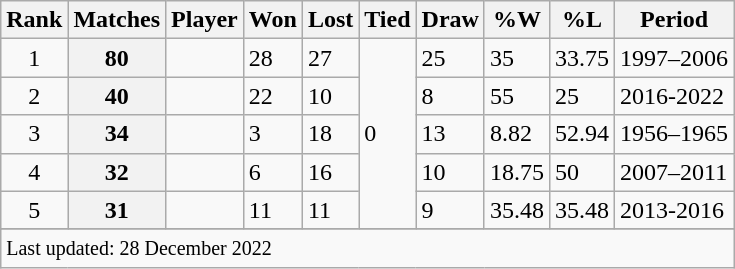<table class="wikitable plainrowheaders sortable">
<tr>
<th scope=col>Rank</th>
<th scope=col>Matches</th>
<th scope=col>Player</th>
<th scope=col>Won</th>
<th scope=col>Lost</th>
<th scope=col>Tied</th>
<th scope=col>Draw</th>
<th scope=col>%W</th>
<th scope=col>%L</th>
<th scope=col>Period</th>
</tr>
<tr>
<td align=center>1</td>
<th scope=row style=text-align:center;>80</th>
<td></td>
<td>28</td>
<td>27</td>
<td rowspan=5>0</td>
<td>25</td>
<td>35</td>
<td>33.75</td>
<td>1997–2006</td>
</tr>
<tr>
<td align=center>2</td>
<th scope=row style=text-align:center;>40</th>
<td></td>
<td>22</td>
<td>10</td>
<td>8</td>
<td>55</td>
<td>25</td>
<td>2016-2022</td>
</tr>
<tr>
<td align=center>3</td>
<th scope=row style=text-align:center;>34</th>
<td></td>
<td>3</td>
<td>18</td>
<td>13</td>
<td>8.82</td>
<td>52.94</td>
<td>1956–1965</td>
</tr>
<tr>
<td align=center>4</td>
<th scope=row style=text-align:center;>32</th>
<td></td>
<td>6</td>
<td>16</td>
<td>10</td>
<td>18.75</td>
<td>50</td>
<td>2007–2011</td>
</tr>
<tr>
<td align=center>5</td>
<th scope=row style=text-align:center;>31</th>
<td></td>
<td>11</td>
<td>11</td>
<td>9</td>
<td>35.48</td>
<td>35.48</td>
<td>2013-2016</td>
</tr>
<tr>
</tr>
<tr class=sortbottom>
<td colspan=10><small>Last updated: 28 December 2022</small></td>
</tr>
</table>
